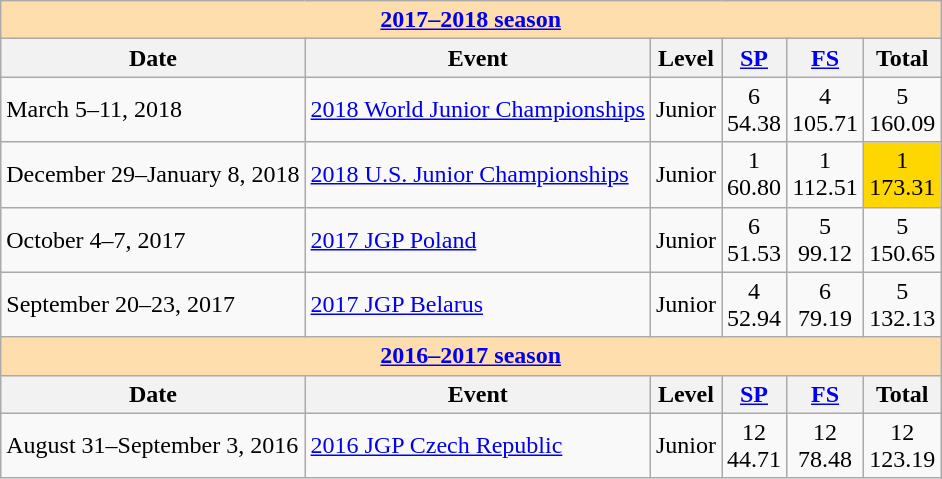<table class="wikitable">
<tr>
<td style="background-color: #ffdead; " colspan=6 align=center><a href='#'><strong>2017–2018 season</strong></a></td>
</tr>
<tr>
<th>Date</th>
<th>Event</th>
<th>Level</th>
<th><a href='#'>SP</a></th>
<th><a href='#'>FS</a></th>
<th>Total</th>
</tr>
<tr>
<td>March 5–11, 2018</td>
<td><a href='#'>2018 World Junior Championships</a></td>
<td>Junior</td>
<td align=center>6 <br> 54.38</td>
<td align=center>4 <br> 105.71</td>
<td align=center>5 <br> 160.09</td>
</tr>
<tr>
<td>December 29–January 8, 2018</td>
<td><a href='#'>2018 U.S. Junior Championships</a></td>
<td>Junior</td>
<td align=center>1 <br> 60.80</td>
<td align=center>1 <br> 112.51</td>
<td align=center bgcolor=gold>1 <br> 173.31</td>
</tr>
<tr>
<td>October 4–7, 2017</td>
<td><a href='#'>2017 JGP Poland</a></td>
<td>Junior</td>
<td align=center>6 <br> 51.53</td>
<td align=center>5 <br> 99.12</td>
<td align=center>5 <br>	150.65</td>
</tr>
<tr>
<td>September 20–23, 2017</td>
<td><a href='#'>2017 JGP Belarus</a></td>
<td>Junior</td>
<td align=center>4 <br> 52.94</td>
<td align=center>6 <br> 79.19</td>
<td align=center>5 <br> 132.13</td>
</tr>
<tr>
<td style="background-color: #ffdead; " colspan=6 align=center><a href='#'><strong>2016–2017 season</strong></a></td>
</tr>
<tr>
<th>Date</th>
<th>Event</th>
<th>Level</th>
<th><a href='#'>SP</a></th>
<th><a href='#'>FS</a></th>
<th>Total</th>
</tr>
<tr>
<td>August 31–September 3, 2016</td>
<td><a href='#'>2016 JGP Czech Republic</a></td>
<td>Junior</td>
<td align=center>12 <br> 44.71</td>
<td align=center>12 <br> 78.48</td>
<td align=center>12 <br> 123.19</td>
</tr>
</table>
